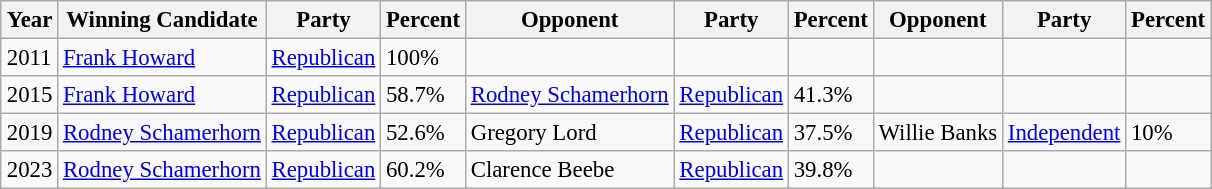<table class="wikitable" style="margin:0.5em auto; font-size:95%;">
<tr>
<th>Year</th>
<th>Winning Candidate</th>
<th>Party</th>
<th>Percent</th>
<th>Opponent</th>
<th>Party</th>
<th>Percent</th>
<th>Opponent</th>
<th>Party</th>
<th>Percent</th>
</tr>
<tr>
<td>2011</td>
<td><a href='#'>Frank Howard</a></td>
<td><a href='#'>Republican</a></td>
<td>100%</td>
<td></td>
<td></td>
<td></td>
<td></td>
<td></td>
<td></td>
</tr>
<tr>
<td>2015</td>
<td><a href='#'>Frank Howard</a></td>
<td><a href='#'>Republican</a></td>
<td>58.7%</td>
<td><a href='#'>Rodney Schamerhorn</a></td>
<td><a href='#'>Republican</a></td>
<td>41.3%</td>
<td></td>
<td></td>
<td></td>
</tr>
<tr>
<td>2019</td>
<td><a href='#'>Rodney Schamerhorn</a></td>
<td><a href='#'>Republican</a></td>
<td>52.6%</td>
<td>Gregory Lord</td>
<td><a href='#'>Republican</a></td>
<td>37.5%</td>
<td>Willie Banks</td>
<td><a href='#'>Independent</a></td>
<td>10%</td>
</tr>
<tr>
<td>2023</td>
<td><a href='#'>Rodney Schamerhorn</a></td>
<td><a href='#'>Republican</a></td>
<td>60.2%</td>
<td>Clarence Beebe</td>
<td><a href='#'>Republican</a></td>
<td>39.8%</td>
<td></td>
<td></td>
<td></td>
</tr>
</table>
